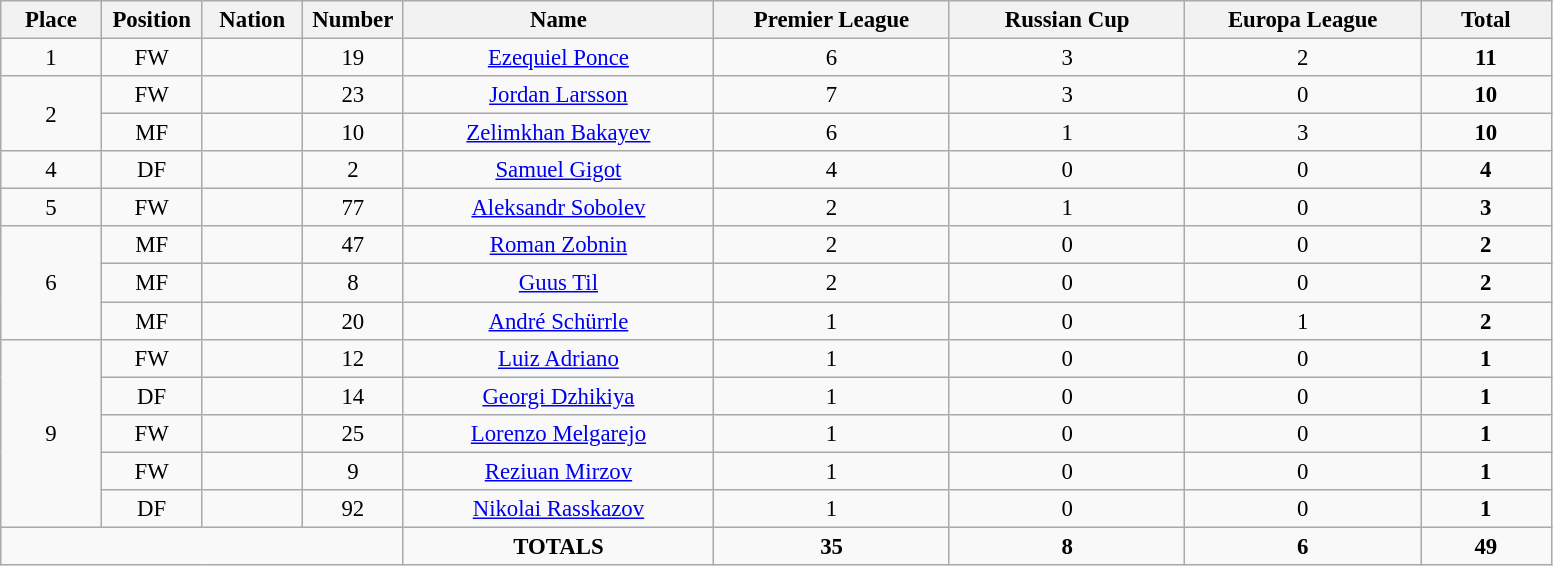<table class="wikitable" style="font-size: 95%; text-align: center;">
<tr>
<th width=60>Place</th>
<th width=60>Position</th>
<th width=60>Nation</th>
<th width=60>Number</th>
<th width=200>Name</th>
<th width=150>Premier League</th>
<th width=150>Russian Cup</th>
<th width=150>Europa League</th>
<th width=80><strong>Total</strong></th>
</tr>
<tr>
<td>1</td>
<td>FW</td>
<td></td>
<td>19</td>
<td><a href='#'>Ezequiel Ponce</a></td>
<td>6</td>
<td>3</td>
<td>2</td>
<td><strong>11</strong></td>
</tr>
<tr>
<td rowspan="2">2</td>
<td>FW</td>
<td></td>
<td>23</td>
<td><a href='#'>Jordan Larsson</a></td>
<td>7</td>
<td>3</td>
<td>0</td>
<td><strong>10</strong></td>
</tr>
<tr>
<td>MF</td>
<td></td>
<td>10</td>
<td><a href='#'>Zelimkhan Bakayev</a></td>
<td>6</td>
<td>1</td>
<td>3</td>
<td><strong>10</strong></td>
</tr>
<tr>
<td>4</td>
<td>DF</td>
<td></td>
<td>2</td>
<td><a href='#'>Samuel Gigot</a></td>
<td>4</td>
<td>0</td>
<td>0</td>
<td><strong>4</strong></td>
</tr>
<tr>
<td>5</td>
<td>FW</td>
<td></td>
<td>77</td>
<td><a href='#'>Aleksandr Sobolev</a></td>
<td>2</td>
<td>1</td>
<td>0</td>
<td><strong>3</strong></td>
</tr>
<tr>
<td rowspan="3">6</td>
<td>MF</td>
<td></td>
<td>47</td>
<td><a href='#'>Roman Zobnin</a></td>
<td>2</td>
<td>0</td>
<td>0</td>
<td><strong>2</strong></td>
</tr>
<tr>
<td>MF</td>
<td></td>
<td>8</td>
<td><a href='#'>Guus Til</a></td>
<td>2</td>
<td>0</td>
<td>0</td>
<td><strong>2</strong></td>
</tr>
<tr>
<td>MF</td>
<td></td>
<td>20</td>
<td><a href='#'>André Schürrle</a></td>
<td>1</td>
<td>0</td>
<td>1</td>
<td><strong>2</strong></td>
</tr>
<tr>
<td rowspan="5">9</td>
<td>FW</td>
<td></td>
<td>12</td>
<td><a href='#'>Luiz Adriano</a></td>
<td>1</td>
<td>0</td>
<td>0</td>
<td><strong>1</strong></td>
</tr>
<tr>
<td>DF</td>
<td></td>
<td>14</td>
<td><a href='#'>Georgi Dzhikiya</a></td>
<td>1</td>
<td>0</td>
<td>0</td>
<td><strong>1</strong></td>
</tr>
<tr>
<td>FW</td>
<td></td>
<td>25</td>
<td><a href='#'>Lorenzo Melgarejo</a></td>
<td>1</td>
<td>0</td>
<td>0</td>
<td><strong>1</strong></td>
</tr>
<tr>
<td>FW</td>
<td></td>
<td>9</td>
<td><a href='#'>Reziuan Mirzov</a></td>
<td>1</td>
<td>0</td>
<td>0</td>
<td><strong>1</strong></td>
</tr>
<tr>
<td>DF</td>
<td></td>
<td>92</td>
<td><a href='#'>Nikolai Rasskazov</a></td>
<td>1</td>
<td>0</td>
<td>0</td>
<td><strong>1</strong></td>
</tr>
<tr>
<td colspan="4"></td>
<td><strong>TOTALS</strong></td>
<td><strong>35</strong></td>
<td><strong>8</strong></td>
<td><strong>6</strong></td>
<td><strong>49</strong></td>
</tr>
</table>
